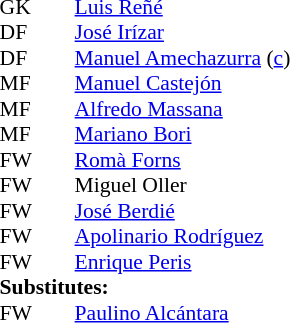<table style="font-size:90%; margin:0.2em auto;" cellspacing="0" cellpadding="0">
<tr>
<th width="25"></th>
<th width="25"></th>
</tr>
<tr>
<td>GK</td>
<td></td>
<td> <a href='#'>Luis Reñé</a></td>
</tr>
<tr>
<td>DF</td>
<td></td>
<td> <a href='#'>José Irízar</a></td>
</tr>
<tr>
<td>DF</td>
<td></td>
<td> <a href='#'>Manuel Amechazurra</a> (<a href='#'>c</a>)</td>
</tr>
<tr>
<td>MF</td>
<td></td>
<td> <a href='#'>Manuel Castejón</a></td>
</tr>
<tr>
<td>MF</td>
<td></td>
<td> <a href='#'>Alfredo Massana</a></td>
</tr>
<tr>
<td>MF</td>
<td></td>
<td> <a href='#'>Mariano Bori</a></td>
</tr>
<tr>
<td>FW</td>
<td></td>
<td> <a href='#'>Romà Forns</a></td>
</tr>
<tr>
<td>FW</td>
<td></td>
<td> Miguel Oller</td>
<td></td>
<td></td>
</tr>
<tr>
<td>FW</td>
<td></td>
<td> <a href='#'>José Berdié</a></td>
</tr>
<tr>
<td>FW</td>
<td></td>
<td> <a href='#'>Apolinario Rodríguez</a></td>
</tr>
<tr>
<td>FW</td>
<td></td>
<td> <a href='#'>Enrique Peris</a></td>
</tr>
<tr>
<td colspan=3><strong>Substitutes:</strong></td>
</tr>
<tr>
<td>FW</td>
<td></td>
<td> <a href='#'>Paulino Alcántara</a></td>
<td></td>
<td></td>
</tr>
</table>
